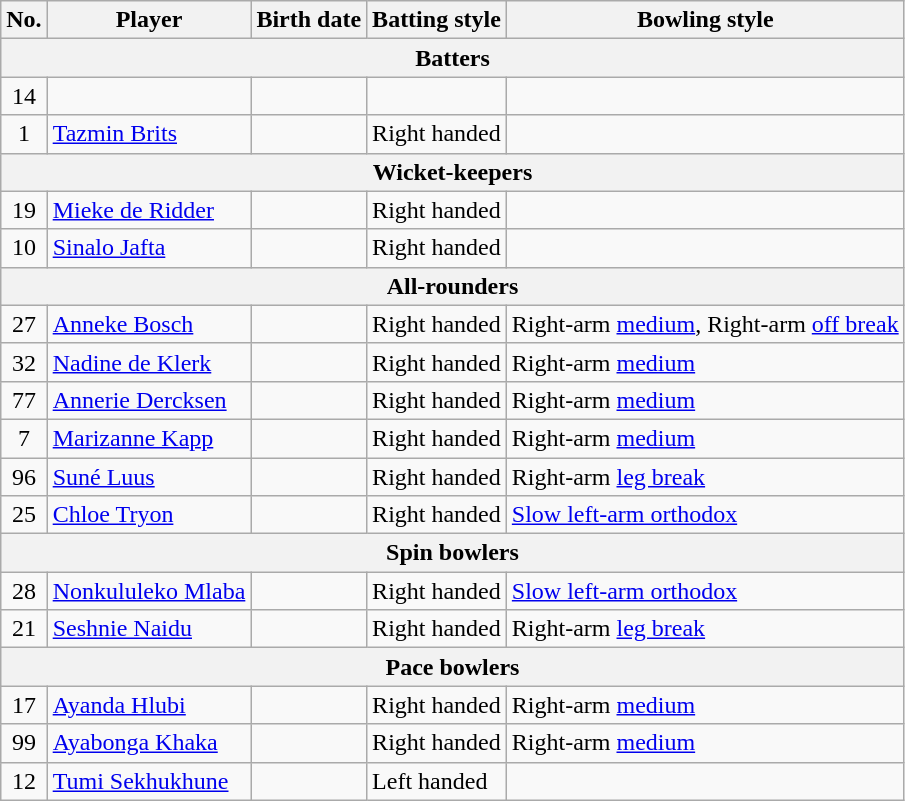<table class="wikitable sortable hover-highlight">
<tr>
<th scope=col>No.</th>
<th scope=col class=unsortable>Player</th>
<th scope=col>Birth date</th>
<th scope=col>Batting style</th>
<th scope=col>Bowling style</th>
</tr>
<tr>
<th colspan=10>Batters</th>
</tr>
<tr>
<td style="text-align:center;">14</td>
<td></td>
<td></td>
<td></td>
<td></td>
</tr>
<tr>
<td style="text-align:center;">1</td>
<td><a href='#'>Tazmin Brits</a></td>
<td></td>
<td>Right handed</td>
<td></td>
</tr>
<tr>
<th colspan=10>Wicket-keepers</th>
</tr>
<tr>
<td style="text-align:center;">19</td>
<td><a href='#'>Mieke de Ridder</a></td>
<td></td>
<td>Right handed</td>
<td></td>
</tr>
<tr>
<td style="text-align:center;">10</td>
<td><a href='#'>Sinalo Jafta</a></td>
<td></td>
<td>Right handed</td>
<td></td>
</tr>
<tr>
<th colspan=10>All-rounders</th>
</tr>
<tr>
<td style="text-align:center;">27</td>
<td><a href='#'>Anneke Bosch</a></td>
<td></td>
<td>Right handed</td>
<td>Right-arm <a href='#'>medium</a>, Right-arm <a href='#'>off break</a></td>
</tr>
<tr>
<td style="text-align:center;">32</td>
<td><a href='#'>Nadine de Klerk</a></td>
<td></td>
<td>Right handed</td>
<td>Right-arm <a href='#'>medium</a></td>
</tr>
<tr>
<td style="text-align:center;">77</td>
<td><a href='#'>Annerie Dercksen</a></td>
<td></td>
<td>Right handed</td>
<td>Right-arm <a href='#'>medium</a></td>
</tr>
<tr>
<td style="text-align:center;">7</td>
<td><a href='#'>Marizanne Kapp</a></td>
<td></td>
<td>Right handed</td>
<td>Right-arm <a href='#'>medium</a></td>
</tr>
<tr>
<td style="text-align:center;">96</td>
<td><a href='#'>Suné Luus</a></td>
<td></td>
<td>Right handed</td>
<td>Right-arm <a href='#'>leg break</a></td>
</tr>
<tr>
<td style="text-align:center;">25</td>
<td><a href='#'>Chloe Tryon</a></td>
<td></td>
<td>Right handed</td>
<td><a href='#'>Slow left-arm orthodox</a></td>
</tr>
<tr>
<th colspan=10>Spin bowlers</th>
</tr>
<tr>
<td style="text-align:center;">28</td>
<td><a href='#'>Nonkululeko Mlaba</a></td>
<td></td>
<td>Right handed</td>
<td><a href='#'>Slow left-arm orthodox</a></td>
</tr>
<tr>
<td style="text-align:center;">21</td>
<td><a href='#'>Seshnie Naidu</a></td>
<td></td>
<td>Right handed</td>
<td>Right-arm <a href='#'>leg break</a></td>
</tr>
<tr>
<th colspan=10>Pace bowlers</th>
</tr>
<tr>
<td style="text-align:center;">17</td>
<td><a href='#'>Ayanda Hlubi</a></td>
<td></td>
<td>Right handed</td>
<td>Right-arm <a href='#'>medium</a></td>
</tr>
<tr>
<td style="text-align:center;">99</td>
<td><a href='#'>Ayabonga Khaka</a></td>
<td></td>
<td>Right handed</td>
<td>Right-arm <a href='#'>medium</a></td>
</tr>
<tr>
<td style="text-align:center;">12</td>
<td><a href='#'>Tumi Sekhukhune</a></td>
<td></td>
<td>Left handed</td>
<td></td>
</tr>
</table>
